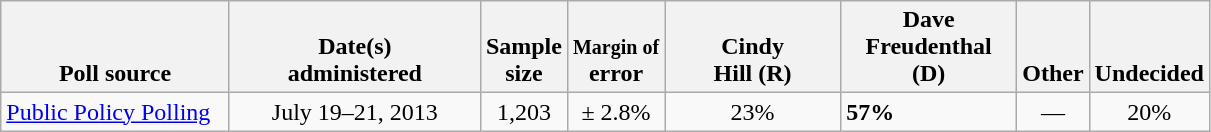<table class="wikitable">
<tr valign= bottom>
<th style="width:145px;">Poll source</th>
<th style="width:160px;">Date(s)<br>administered</th>
<th class=small>Sample<br>size</th>
<th><small>Margin of</small><br>error</th>
<th style="width:110px;">Cindy<br>Hill (R)</th>
<th style="width:110px;">Dave<br>Freudenthal (D)</th>
<th>Other</th>
<th>Undecided</th>
</tr>
<tr>
<td><a href='#'>Public Policy Polling</a></td>
<td align=center>July 19–21, 2013</td>
<td align=center>1,203</td>
<td align=center>± 2.8%</td>
<td align=center>23%</td>
<td><strong>57%</strong></td>
<td align=center>—</td>
<td align=center>20%</td>
</tr>
</table>
